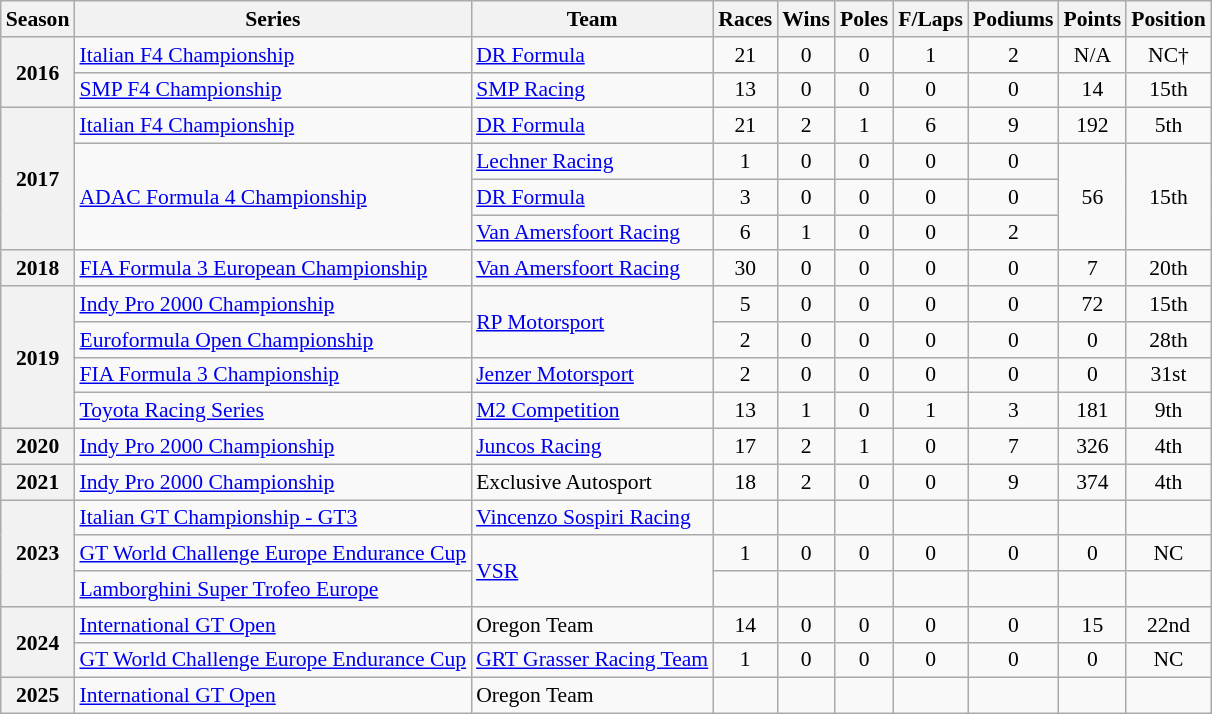<table class="wikitable" style="font-size: 90%; text-align:center">
<tr>
<th>Season</th>
<th>Series</th>
<th>Team</th>
<th>Races</th>
<th>Wins</th>
<th>Poles</th>
<th>F/Laps</th>
<th>Podiums</th>
<th>Points</th>
<th>Position</th>
</tr>
<tr>
<th rowspan=2>2016</th>
<td align="left"><a href='#'>Italian F4 Championship</a></td>
<td align="left"><a href='#'>DR Formula</a></td>
<td>21</td>
<td>0</td>
<td>0</td>
<td>1</td>
<td>2</td>
<td>N/A</td>
<td>NC†</td>
</tr>
<tr>
<td align=left><a href='#'>SMP F4 Championship</a></td>
<td align=left><a href='#'>SMP Racing</a></td>
<td>13</td>
<td>0</td>
<td>0</td>
<td>0</td>
<td>0</td>
<td>14</td>
<td>15th</td>
</tr>
<tr>
<th rowspan=4>2017</th>
<td align=left><a href='#'>Italian F4 Championship</a></td>
<td align=left><a href='#'>DR Formula</a></td>
<td>21</td>
<td>2</td>
<td>1</td>
<td>6</td>
<td>9</td>
<td>192</td>
<td>5th</td>
</tr>
<tr>
<td align=left rowspan=3><a href='#'>ADAC Formula 4 Championship</a></td>
<td align=left><a href='#'>Lechner Racing</a></td>
<td>1</td>
<td>0</td>
<td>0</td>
<td>0</td>
<td>0</td>
<td rowspan=3>56</td>
<td rowspan=3>15th</td>
</tr>
<tr>
<td align=left><a href='#'>DR Formula</a></td>
<td>3</td>
<td>0</td>
<td>0</td>
<td>0</td>
<td>0</td>
</tr>
<tr>
<td align=left><a href='#'>Van Amersfoort Racing</a></td>
<td>6</td>
<td>1</td>
<td>0</td>
<td>0</td>
<td>2</td>
</tr>
<tr>
<th>2018</th>
<td align=left><a href='#'>FIA Formula 3 European Championship</a></td>
<td align=left><a href='#'>Van Amersfoort Racing</a></td>
<td>30</td>
<td>0</td>
<td>0</td>
<td>0</td>
<td>0</td>
<td>7</td>
<td>20th</td>
</tr>
<tr>
<th rowspan=4>2019</th>
<td align=left><a href='#'>Indy Pro 2000 Championship</a></td>
<td align=left rowspan=2><a href='#'>RP Motorsport</a></td>
<td>5</td>
<td>0</td>
<td>0</td>
<td>0</td>
<td>0</td>
<td>72</td>
<td>15th</td>
</tr>
<tr>
<td align=left><a href='#'>Euroformula Open Championship</a></td>
<td>2</td>
<td>0</td>
<td>0</td>
<td>0</td>
<td>0</td>
<td>0</td>
<td>28th</td>
</tr>
<tr>
<td align=left><a href='#'>FIA Formula 3 Championship</a></td>
<td align=left><a href='#'>Jenzer Motorsport</a></td>
<td>2</td>
<td>0</td>
<td>0</td>
<td>0</td>
<td>0</td>
<td>0</td>
<td>31st</td>
</tr>
<tr>
<td align=left><a href='#'>Toyota Racing Series</a></td>
<td align=left><a href='#'>M2 Competition</a></td>
<td>13</td>
<td>1</td>
<td>0</td>
<td>1</td>
<td>3</td>
<td>181</td>
<td>9th</td>
</tr>
<tr>
<th>2020</th>
<td align=left><a href='#'>Indy Pro 2000 Championship</a></td>
<td align=left><a href='#'>Juncos Racing</a></td>
<td>17</td>
<td>2</td>
<td>1</td>
<td>0</td>
<td>7</td>
<td>326</td>
<td>4th</td>
</tr>
<tr>
<th>2021</th>
<td align=left><a href='#'>Indy Pro 2000 Championship</a></td>
<td align=left>Exclusive Autosport</td>
<td>18</td>
<td>2</td>
<td>0</td>
<td>0</td>
<td>9</td>
<td>374</td>
<td>4th</td>
</tr>
<tr>
<th rowspan="3">2023</th>
<td align=left><a href='#'>Italian GT Championship - GT3</a></td>
<td align=left><a href='#'>Vincenzo Sospiri Racing</a></td>
<td></td>
<td></td>
<td></td>
<td></td>
<td></td>
<td></td>
<td></td>
</tr>
<tr>
<td align=left><a href='#'>GT World Challenge Europe Endurance Cup</a></td>
<td rowspan="2" align="left"><a href='#'>VSR</a></td>
<td>1</td>
<td>0</td>
<td>0</td>
<td>0</td>
<td>0</td>
<td>0</td>
<td>NC</td>
</tr>
<tr>
<td align=left><a href='#'>Lamborghini Super Trofeo Europe</a></td>
<td></td>
<td></td>
<td></td>
<td></td>
<td></td>
<td></td>
<td></td>
</tr>
<tr>
<th rowspan="2">2024</th>
<td align=left><a href='#'>International GT Open</a></td>
<td align=left>Oregon Team</td>
<td>14</td>
<td>0</td>
<td>0</td>
<td>0</td>
<td>0</td>
<td>15</td>
<td>22nd</td>
</tr>
<tr>
<td align=left nowrap><a href='#'>GT World Challenge Europe Endurance Cup</a></td>
<td align=left nowrap><a href='#'>GRT Grasser Racing Team</a></td>
<td>1</td>
<td>0</td>
<td>0</td>
<td>0</td>
<td>0</td>
<td>0</td>
<td>NC</td>
</tr>
<tr>
<th>2025</th>
<td align=left><a href='#'>International GT Open</a></td>
<td align=left>Oregon Team</td>
<td></td>
<td></td>
<td></td>
<td></td>
<td></td>
<td></td>
<td></td>
</tr>
</table>
